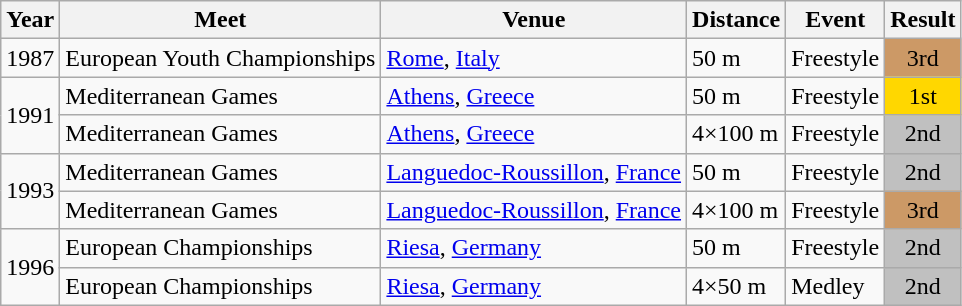<table class=wikitable>
<tr>
<th>Year</th>
<th>Meet</th>
<th>Venue</th>
<th>Distance</th>
<th>Event</th>
<th>Result</th>
</tr>
<tr>
<td rowspan="1">1987</td>
<td>European Youth Championships</td>
<td><a href='#'>Rome</a>, <a href='#'>Italy</a></td>
<td>50 m</td>
<td>Freestyle</td>
<td bgcolor="cc9966" align="center">3rd</td>
</tr>
<tr>
<td rowspan="2">1991</td>
<td>Mediterranean Games</td>
<td><a href='#'>Athens</a>, <a href='#'>Greece</a></td>
<td>50 m</td>
<td>Freestyle</td>
<td bgcolor="gold" align="center">1st</td>
</tr>
<tr>
<td>Mediterranean Games</td>
<td><a href='#'>Athens</a>, <a href='#'>Greece</a></td>
<td>4×100 m</td>
<td>Freestyle</td>
<td bgcolor="silver" align="center">2nd</td>
</tr>
<tr>
<td rowspan="2">1993</td>
<td>Mediterranean Games</td>
<td><a href='#'>Languedoc-Roussillon</a>, <a href='#'>France</a></td>
<td>50 m</td>
<td>Freestyle</td>
<td bgcolor="silver" align="center">2nd</td>
</tr>
<tr>
<td>Mediterranean Games</td>
<td><a href='#'>Languedoc-Roussillon</a>, <a href='#'>France</a></td>
<td>4×100 m</td>
<td>Freestyle</td>
<td bgcolor="cc9966" align="center">3rd</td>
</tr>
<tr>
<td rowspan="2">1996</td>
<td>European Championships</td>
<td><a href='#'>Riesa</a>, <a href='#'>Germany</a></td>
<td>50 m</td>
<td>Freestyle</td>
<td bgcolor="silver" align="center">2nd</td>
</tr>
<tr>
<td>European Championships</td>
<td><a href='#'>Riesa</a>, <a href='#'>Germany</a></td>
<td>4×50 m</td>
<td>Medley</td>
<td bgcolor="silver" align="center">2nd</td>
</tr>
</table>
